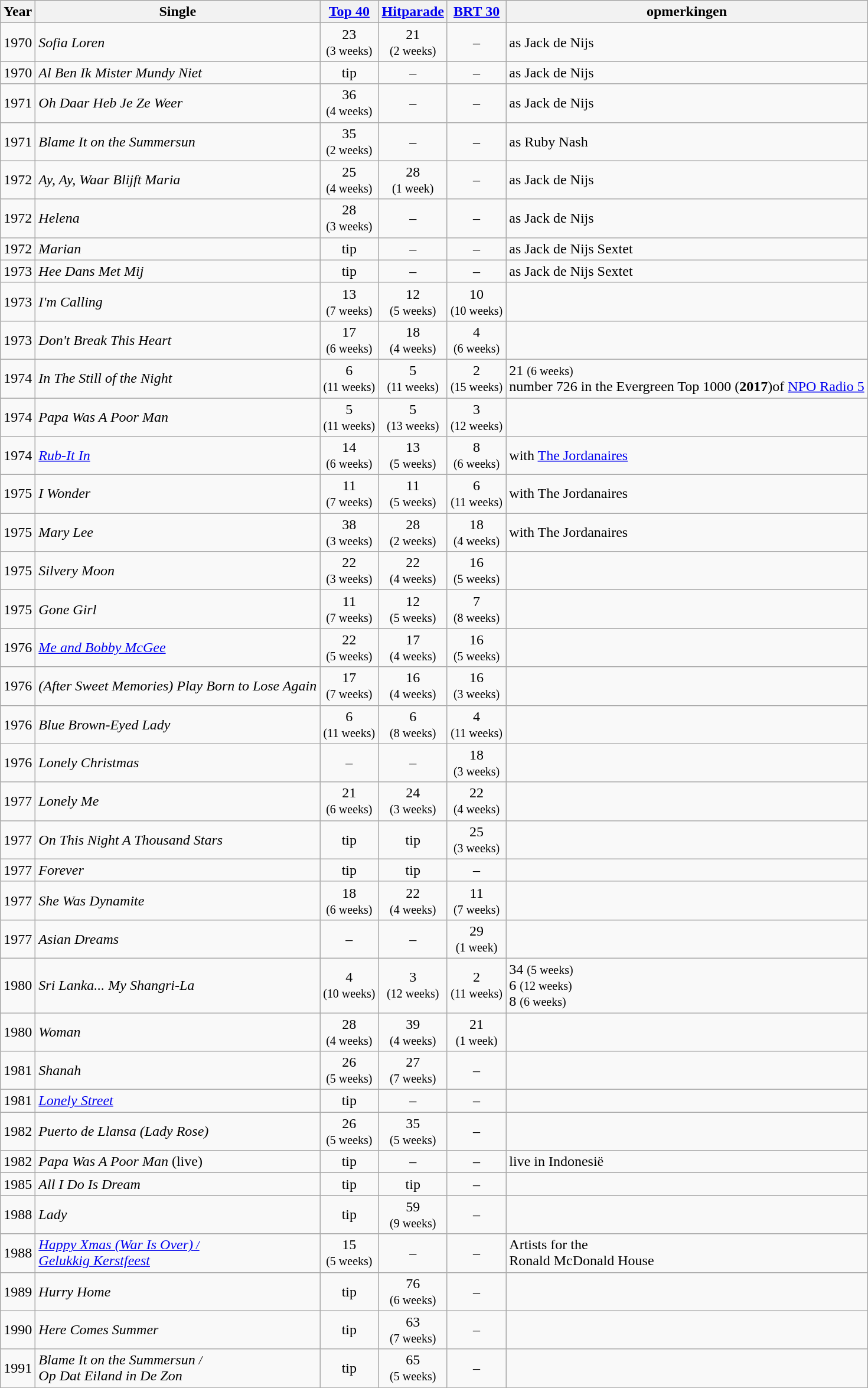<table class="wikitable sortable">
<tr>
<th>Year</th>
<th>Single</th>
<th><a href='#'>Top 40</a></th>
<th><a href='#'>Hitparade</a></th>
<th><a href='#'>BRT 30</a></th>
<th>opmerkingen</th>
</tr>
<tr align=center>
<td>1970</td>
<td align=left><em>Sofia Loren</em></td>
<td>23<br><small>(3 weeks)</small></td>
<td>21<br><small>(2 weeks)</small></td>
<td>–</td>
<td align=left>as Jack de Nijs</td>
</tr>
<tr align=center>
<td>1970</td>
<td align=left><em>Al Ben Ik Mister Mundy Niet</em></td>
<td>tip</td>
<td>–</td>
<td>–</td>
<td align=left>as Jack de Nijs</td>
</tr>
<tr align=center>
<td>1971</td>
<td align=left><em>Oh Daar Heb Je Ze Weer</em></td>
<td>36<br><small>(4 weeks)</small></td>
<td>–</td>
<td>–</td>
<td align=left>as Jack de Nijs</td>
</tr>
<tr align=center>
<td>1971</td>
<td align=left><em>Blame It on the Summersun</em></td>
<td>35<br><small>(2 weeks)</small></td>
<td>–</td>
<td>–</td>
<td align=left>as Ruby Nash</td>
</tr>
<tr align=center>
<td>1972</td>
<td align=left><em>Ay, Ay, Waar Blijft Maria</em></td>
<td>25<br><small>(4 weeks)</small></td>
<td>28<br><small>(1 week)</small></td>
<td>–</td>
<td align=left>as Jack de Nijs</td>
</tr>
<tr align=center>
<td>1972</td>
<td align=left><em>Helena</em></td>
<td>28<br><small>(3 weeks)</small></td>
<td>–</td>
<td>–</td>
<td align=left>as Jack de Nijs</td>
</tr>
<tr align=center>
<td>1972</td>
<td align=left><em>Marian</em></td>
<td>tip</td>
<td>–</td>
<td>–</td>
<td align=left>as Jack de Nijs Sextet</td>
</tr>
<tr align=center>
<td>1973</td>
<td align=left><em>Hee Dans Met Mij</em></td>
<td>tip</td>
<td>–</td>
<td>–</td>
<td align=left>as Jack de Nijs Sextet</td>
</tr>
<tr align=center>
<td>1973</td>
<td align=left><em>I'm Calling</em></td>
<td>13<br><small>(7 weeks)</small></td>
<td>12<br><small>(5 weeks)</small></td>
<td>10<br><small>(10 weeks)</small></td>
<td align=left></td>
</tr>
<tr align=center>
<td>1973</td>
<td align=left><em>Don't Break This Heart</em></td>
<td>17<br><small>(6 weeks)</small></td>
<td>18<br><small>(4 weeks)</small></td>
<td>4<br><small>(6 weeks)</small></td>
<td align=left></td>
</tr>
<tr align=center>
<td>1974</td>
<td align=left><em>In The Still of the Night</em></td>
<td>6<br><small>(11 weeks)</small></td>
<td>5<br><small>(11 weeks)</small></td>
<td>2<br><small>(15 weeks)</small></td>
<td align=left> 21 <small>(6 weeks)</small><br>number 726 in the Evergreen Top 1000 (<strong>2017</strong>)of <a href='#'>NPO Radio 5</a></td>
</tr>
<tr align=center>
<td>1974</td>
<td align=left><em>Papa Was A Poor Man</em></td>
<td>5<br><small>(11 weeks)</small></td>
<td>5<br><small>(13 weeks)</small></td>
<td>3<br><small>(12 weeks)</small></td>
<td align=left></td>
</tr>
<tr align=center>
<td>1974</td>
<td align=left><em><a href='#'>Rub-It In</a></em></td>
<td>14<br><small>(6 weeks)</small></td>
<td>13<br><small>(5 weeks)</small></td>
<td>8<br><small>(6 weeks)</small></td>
<td align=left>with <a href='#'>The Jordanaires</a></td>
</tr>
<tr align=center>
<td>1975</td>
<td align=left><em>I Wonder</em></td>
<td>11<br><small>(7 weeks)</small></td>
<td>11<br><small>(5 weeks)</small></td>
<td>6<br><small>(11 weeks)</small></td>
<td align=left>with The Jordanaires</td>
</tr>
<tr align=center>
<td>1975</td>
<td align=left><em>Mary Lee</em></td>
<td>38<br><small>(3 weeks)</small></td>
<td>28<br><small>(2 weeks)</small></td>
<td>18<br><small>(4 weeks)</small></td>
<td align=left>with The Jordanaires</td>
</tr>
<tr align=center>
<td>1975</td>
<td align=left><em>Silvery Moon</em></td>
<td>22<br><small>(3 weeks)</small></td>
<td>22<br><small>(4 weeks)</small></td>
<td>16<br><small>(5 weeks)</small></td>
<td align=left></td>
</tr>
<tr align=center>
<td>1975</td>
<td align=left><em>Gone Girl</em></td>
<td>11<br><small>(7 weeks)</small></td>
<td>12<br><small>(5 weeks)</small></td>
<td>7<br><small>(8 weeks)</small></td>
<td align=left></td>
</tr>
<tr align=center>
<td>1976</td>
<td align=left><em><a href='#'>Me and Bobby McGee</a></em></td>
<td>22<br><small>(5 weeks)</small></td>
<td>17<br><small>(4 weeks)</small></td>
<td>16<br><small>(5 weeks)</small></td>
<td align=left></td>
</tr>
<tr align=center>
<td>1976</td>
<td align=left><em>(After Sweet Memories) Play Born to Lose Again</em></td>
<td>17<br><small>(7 weeks)</small></td>
<td>16<br><small>(4 weeks)</small></td>
<td>16<br><small>(3 weeks)</small></td>
<td align=left></td>
</tr>
<tr align=center>
<td>1976</td>
<td align=left><em>Blue Brown-Eyed Lady</em></td>
<td>6<br><small>(11 weeks)</small></td>
<td>6<br><small>(8 weeks)</small></td>
<td>4<br><small>(11 weeks)</small></td>
<td align=left></td>
</tr>
<tr align=center>
<td>1976</td>
<td align=left><em>Lonely Christmas</em></td>
<td>–</td>
<td>–</td>
<td>18<br><small>(3 weeks)</small></td>
<td align=left></td>
</tr>
<tr align=center>
<td>1977</td>
<td align=left><em>Lonely Me</em></td>
<td>21<br><small>(6 weeks)</small></td>
<td>24<br><small>(3 weeks)</small></td>
<td>22<br><small>(4 weeks)</small></td>
<td align=left></td>
</tr>
<tr align=center>
<td>1977</td>
<td align=left><em>On This Night A Thousand Stars</em></td>
<td>tip</td>
<td>tip</td>
<td>25<br><small>(3 weeks)</small></td>
<td align=left></td>
</tr>
<tr align=center>
<td>1977</td>
<td align=left><em>Forever</em></td>
<td>tip</td>
<td>tip</td>
<td>–</td>
<td align=left></td>
</tr>
<tr align=center>
<td>1977</td>
<td align=left><em>She Was Dynamite</em></td>
<td>18<br><small>(6 weeks)</small></td>
<td>22<br><small>(4 weeks)</small></td>
<td>11<br><small>(7 weeks)</small></td>
<td align=left></td>
</tr>
<tr align=center>
<td>1977</td>
<td align=left><em>Asian Dreams</em></td>
<td>–</td>
<td>–</td>
<td>29<br><small>(1 week)</small></td>
<td align=left></td>
</tr>
<tr align=center>
<td>1980</td>
<td align=left><em>Sri Lanka... My Shangri-La</em></td>
<td>4<br><small>(10 weeks)</small></td>
<td>3<br><small>(12 weeks)</small></td>
<td>2<br><small>(11 weeks)</small></td>
<td align=left> 34 <small>(5 weeks)</small><br> 6 <small>(12 weeks)</small><br> 8 <small>(6 weeks)</small></td>
</tr>
<tr align=center>
<td>1980</td>
<td align=left><em>Woman</em></td>
<td>28<br><small>(4 weeks)</small></td>
<td>39<br><small>(4 weeks)</small></td>
<td>21<br><small>(1 week)</small></td>
<td align=left></td>
</tr>
<tr align=center>
<td>1981</td>
<td align=left><em>Shanah</em></td>
<td>26<br><small>(5 weeks)</small></td>
<td>27<br><small>(7 weeks)</small></td>
<td>–</td>
<td align=left></td>
</tr>
<tr align=center>
<td>1981</td>
<td align=left><em><a href='#'>Lonely Street</a></em></td>
<td>tip</td>
<td>–</td>
<td>–</td>
<td align=left></td>
</tr>
<tr align=center>
<td>1982</td>
<td align=left><em>Puerto de Llansa (Lady Rose)</em></td>
<td>26<br><small>(5 weeks)</small></td>
<td>35<br><small>(5 weeks)</small></td>
<td>–</td>
<td align=left></td>
</tr>
<tr align=center>
<td>1982</td>
<td align=left><em>Papa Was A Poor Man</em> (live)</td>
<td>tip</td>
<td>–</td>
<td>–</td>
<td align=left>live in Indonesië</td>
</tr>
<tr align=center>
<td>1985</td>
<td align=left><em>All I Do Is Dream</em></td>
<td>tip</td>
<td>tip</td>
<td>–</td>
<td align=left></td>
</tr>
<tr align=center>
<td>1988</td>
<td align=left><em>Lady</em></td>
<td>tip</td>
<td>59<br><small>(9 weeks)</small></td>
<td>–</td>
<td align=left></td>
</tr>
<tr align=center>
<td>1988</td>
<td align=left><em><a href='#'>Happy Xmas (War Is Over)<small> /</small></em><br><em>Gelukkig Kerstfeest</a></em></td>
<td>15<br><small>(5 weeks)</small></td>
<td>–</td>
<td>–</td>
<td align=left>Artists for the<br>Ronald McDonald House</td>
</tr>
<tr align=center>
<td>1989</td>
<td align=left><em>Hurry Home</em></td>
<td>tip</td>
<td>76<br><small>(6 weeks)</small></td>
<td>–</td>
<td align=left></td>
</tr>
<tr align=center>
<td>1990</td>
<td align=left><em>Here Comes Summer</em></td>
<td>tip</td>
<td>63<br><small>(7 weeks)</small></td>
<td>–</td>
<td align=left></td>
</tr>
<tr align=center>
<td>1991</td>
<td align=left><em>Blame It on the Summersun <small>/</small></em><br><em>Op Dat Eiland in De Zon</em></td>
<td>tip</td>
<td>65<br><small>(5 weeks)</small></td>
<td>–</td>
<td align=left></td>
</tr>
</table>
